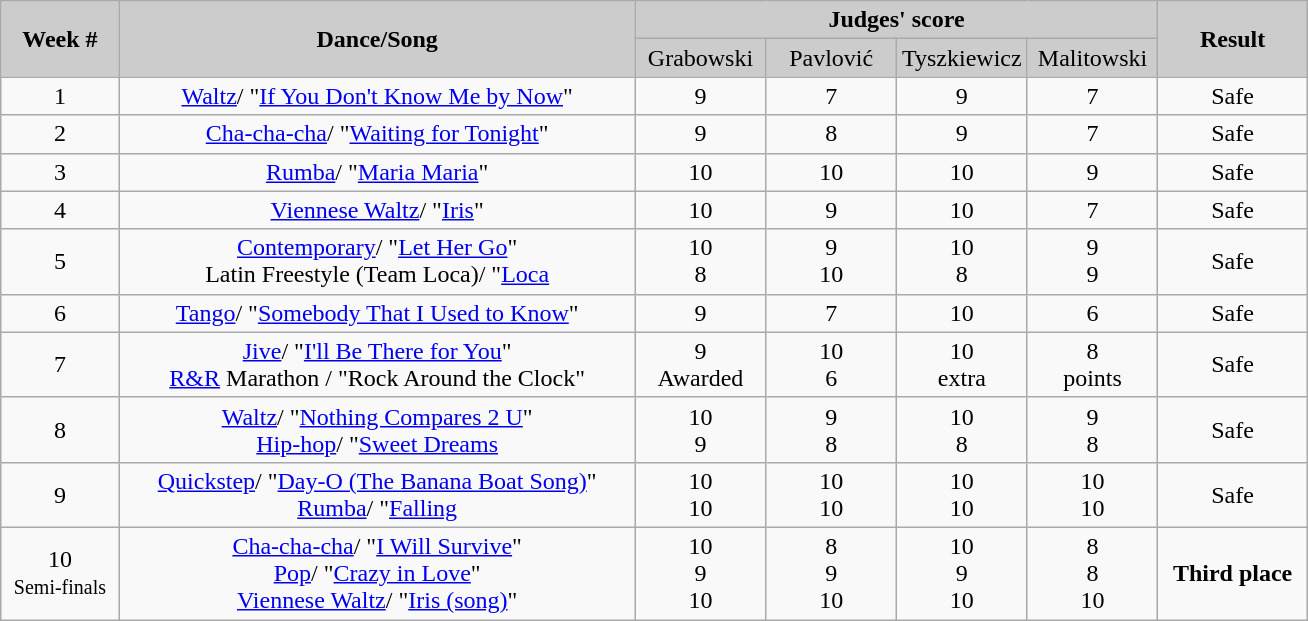<table class="wikitable">
<tr style="text-align:Center; background:#ccc;">
<td rowspan="2"><strong>Week #</strong></td>
<td rowspan="2"><strong>Dance/Song</strong></td>
<td colspan="4"><strong>Judges' score</strong></td>
<td rowspan="2"><strong>Result</strong></td>
</tr>
<tr style="text-align:center; background:#ccc;">
<td style="width:10%; ">Grabowski</td>
<td style="width:10%; ">Pavlović</td>
<td style="width:10%; ">Tyszkiewicz</td>
<td style="width:10%; ">Malitowski</td>
</tr>
<tr>
<td style="text-align:center;">1</td>
<td style="text-align:center;"><a href='#'>Waltz</a>/ "<a href='#'>If You Don't Know Me by Now</a>"</td>
<td style="text-align:center;">9</td>
<td style="text-align:center;">7</td>
<td style="text-align:center;">9</td>
<td style="text-align:center;">7</td>
<td style="text-align:center;">Safe</td>
</tr>
<tr>
<td style="text-align:center;">2</td>
<td style="text-align:center;"><a href='#'>Cha-cha-cha</a>/ "<a href='#'>Waiting for Tonight</a>"</td>
<td style="text-align:center;">9</td>
<td style="text-align:center;">8</td>
<td style="text-align:center;">9</td>
<td style="text-align:center;">7</td>
<td style="text-align:center;">Safe</td>
</tr>
<tr>
<td style="text-align:center;">3</td>
<td style="text-align:center;"><a href='#'>Rumba</a>/ "<a href='#'>Maria Maria</a>"</td>
<td style="text-align:center;">10</td>
<td style="text-align:center;">10</td>
<td style="text-align:center;">10</td>
<td style="text-align:center;">9</td>
<td style="text-align:center;">Safe</td>
</tr>
<tr>
<td style="text-align:center;">4</td>
<td style="text-align:center;"><a href='#'>Viennese Waltz</a>/ "<a href='#'>Iris</a>"</td>
<td style="text-align:center;">10</td>
<td style="text-align:center;">9</td>
<td style="text-align:center;">10</td>
<td style="text-align:center;">7</td>
<td style="text-align:center;">Safe</td>
</tr>
<tr>
<td style="text-align:center;">5</td>
<td style="text-align:center;"><a href='#'>Contemporary</a>/ "<a href='#'>Let Her Go</a>" <br> Latin Freestyle (Team Loca)/ "<a href='#'>Loca</a></td>
<td style="text-align:center;">10<br>8</td>
<td style="text-align:center;">9<br>10</td>
<td style="text-align:center;">10<br>8</td>
<td style="text-align:center;">9<br>9</td>
<td style="text-align:center;">Safe</td>
</tr>
<tr>
<td style="text-align:center;">6</td>
<td style="text-align:center;"><a href='#'>Tango</a>/ "<a href='#'>Somebody That I Used to Know</a>"</td>
<td style="text-align:center;">9</td>
<td style="text-align:center;">7</td>
<td style="text-align:center;">10</td>
<td style="text-align:center;">6</td>
<td style="text-align:center;">Safe</td>
</tr>
<tr>
<td style="text-align:center;">7</td>
<td style="text-align:center;"><a href='#'>Jive</a>/ "<a href='#'>I'll Be There for You</a>" <br> <a href='#'>R&R</a> Marathon / "Rock Around the Clock"</td>
<td style="text-align:center;">9<br>Awarded</td>
<td style="text-align:center;">10<br>6</td>
<td style="text-align:center;">10<br>extra</td>
<td style="text-align:center;">8<br>points</td>
<td style="text-align:center;">Safe</td>
</tr>
<tr>
<td style="text-align:center;">8</td>
<td style="text-align:center;"><a href='#'>Waltz</a>/ "<a href='#'>Nothing Compares 2 U</a>" <br> <a href='#'>Hip-hop</a>/ "<a href='#'>Sweet Dreams</a></td>
<td style="text-align:center;">10<br>9</td>
<td style="text-align:center;">9<br>8</td>
<td style="text-align:center;">10<br>8</td>
<td style="text-align:center;">9<br>8</td>
<td style="text-align:center;">Safe</td>
</tr>
<tr>
<td style="text-align:center;">9</td>
<td style="text-align:center;"><a href='#'>Quickstep</a>/ "<a href='#'>Day-O (The Banana Boat Song)</a>" <br> <a href='#'>Rumba</a>/ "<a href='#'>Falling</a></td>
<td style="text-align:center;">10<br>10</td>
<td style="text-align:center;">10<br>10</td>
<td style="text-align:center;">10<br>10</td>
<td style="text-align:center;">10<br>10</td>
<td style="text-align:center;">Safe</td>
</tr>
<tr>
<td style="text-align:center;">10 <br><small>Semi-finals</small></td>
<td style="text-align:center;"><a href='#'>Cha-cha-cha</a>/ "<a href='#'>I Will Survive</a>" <br> <a href='#'>Pop</a>/ "<a href='#'>Crazy in Love</a>" <br> <a href='#'>Viennese Waltz</a>/ "<a href='#'>Iris (song)</a>"</td>
<td style="text-align:center;">10<br>9<br>10</td>
<td style="text-align:center;">8<br>9<br>10</td>
<td style="text-align:center;">10<br>9<br>10</td>
<td style="text-align:center;">8<br>8<br>10</td>
<td style="text-align:center;"><strong>Third place</strong></td>
</tr>
</table>
